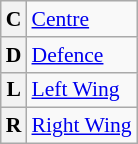<table class="wikitable" style="font-size:90%;">
<tr>
<th>C</th>
<td><a href='#'>Centre</a></td>
</tr>
<tr>
<th>D</th>
<td><a href='#'>Defence</a></td>
</tr>
<tr>
<th>L</th>
<td><a href='#'>Left Wing</a></td>
</tr>
<tr>
<th>R</th>
<td><a href='#'>Right Wing</a></td>
</tr>
</table>
